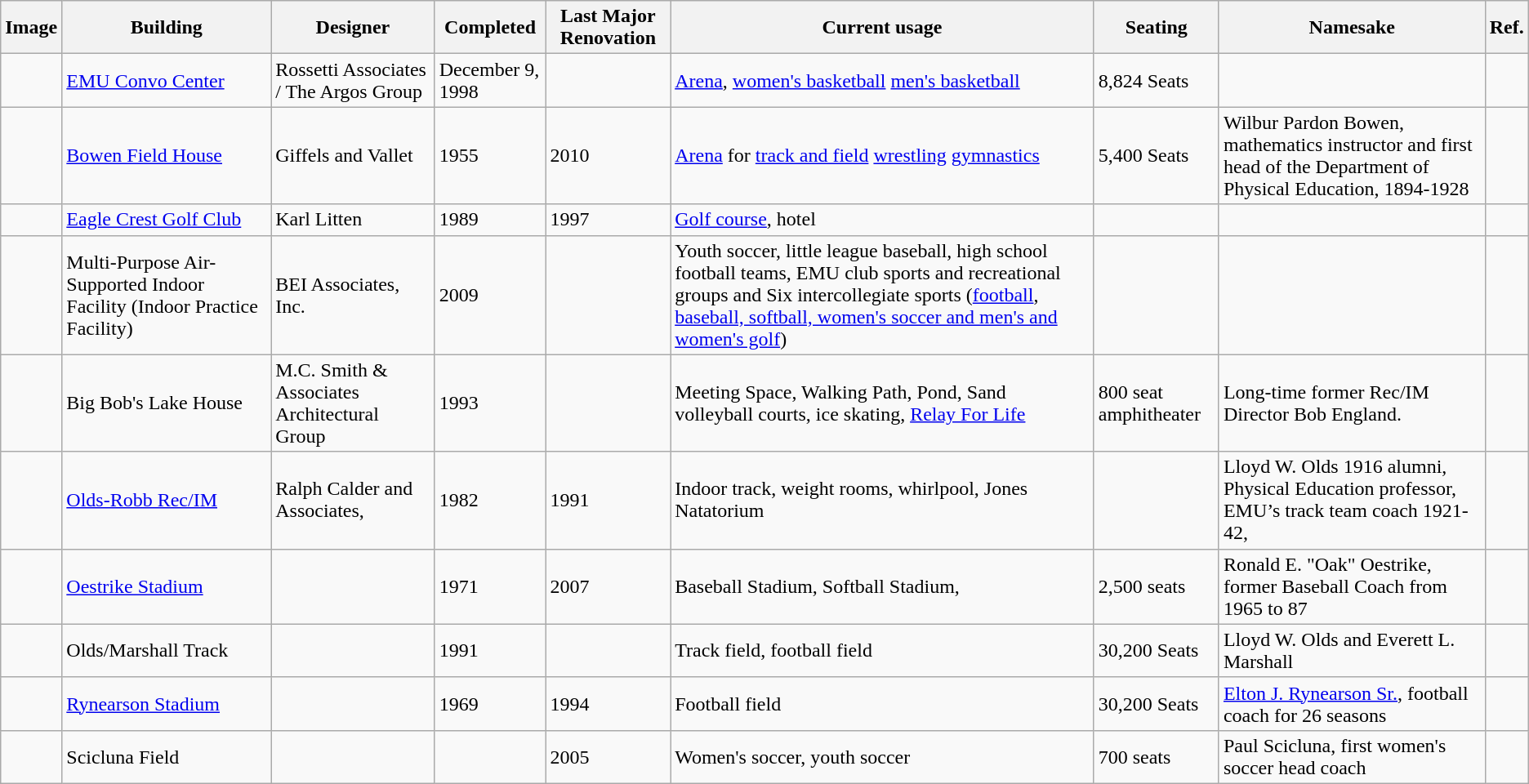<table class="wikitable sortable">
<tr>
<th class="unsortable">Image</th>
<th>Building</th>
<th>Designer</th>
<th>Completed</th>
<th>Last Major Renovation</th>
<th>Current usage</th>
<th>Seating</th>
<th>Namesake</th>
<th>Ref.</th>
</tr>
<tr>
<td></td>
<td><a href='#'>EMU Convo Center</a></td>
<td>Rossetti Associates / The Argos Group</td>
<td>December 9, 1998</td>
<td></td>
<td><a href='#'>Arena</a>, <a href='#'>women's basketball</a> <a href='#'>men's basketball</a></td>
<td>8,824 Seats</td>
<td></td>
<td></td>
</tr>
<tr>
<td></td>
<td><a href='#'>Bowen Field House</a></td>
<td>Giffels and Vallet</td>
<td>1955</td>
<td>2010</td>
<td><a href='#'>Arena</a> for <a href='#'>track and field</a> <a href='#'>wrestling</a> <a href='#'>gymnastics</a></td>
<td>5,400 Seats</td>
<td>Wilbur Pardon Bowen, mathematics instructor and first head of the Department of Physical Education, 1894-1928</td>
<td></td>
</tr>
<tr>
<td></td>
<td><a href='#'>Eagle Crest Golf Club</a></td>
<td>Karl Litten</td>
<td>1989</td>
<td>1997</td>
<td><a href='#'>Golf course</a>, hotel</td>
<td></td>
<td></td>
<td></td>
</tr>
<tr>
<td></td>
<td>Multi-Purpose Air-Supported Indoor Facility (Indoor Practice Facility)</td>
<td>BEI Associates, Inc.</td>
<td>2009</td>
<td></td>
<td>Youth soccer, little league baseball, high school football teams, EMU club sports and recreational groups and Six intercollegiate sports (<a href='#'>football</a>, <a href='#'>baseball, softball, women's soccer and men's and women's golf</a>)</td>
<td></td>
<td></td>
<td></td>
</tr>
<tr>
<td></td>
<td>Big Bob's Lake House</td>
<td>M.C. Smith & Associates Architectural Group</td>
<td>1993</td>
<td></td>
<td>Meeting Space, Walking Path, Pond, Sand volleyball courts, ice skating, <a href='#'>Relay For Life</a></td>
<td>800 seat amphitheater</td>
<td>Long-time former Rec/IM Director Bob England.</td>
<td></td>
</tr>
<tr>
<td></td>
<td><a href='#'>Olds-Robb Rec/IM</a></td>
<td>Ralph Calder and Associates,</td>
<td>1982</td>
<td>1991</td>
<td>Indoor track, weight rooms, whirlpool, Jones Natatorium</td>
<td></td>
<td>Lloyd W. Olds 1916 alumni, Physical Education professor, EMU’s track team coach 1921-42,</td>
<td></td>
</tr>
<tr>
<td></td>
<td><a href='#'>Oestrike Stadium</a></td>
<td></td>
<td>1971</td>
<td>2007</td>
<td>Baseball Stadium, Softball Stadium,</td>
<td>2,500 seats</td>
<td>Ronald E. "Oak" Oestrike, former Baseball Coach from 1965 to 87</td>
<td></td>
</tr>
<tr>
<td></td>
<td>Olds/Marshall Track</td>
<td></td>
<td>1991</td>
<td></td>
<td>Track field, football field</td>
<td>30,200 Seats</td>
<td>Lloyd W. Olds and Everett L. Marshall</td>
<td></td>
</tr>
<tr>
<td></td>
<td><a href='#'>Rynearson Stadium</a></td>
<td></td>
<td>1969</td>
<td>1994</td>
<td>Football field</td>
<td>30,200 Seats</td>
<td><a href='#'>Elton J. Rynearson Sr.</a>, football coach for 26 seasons</td>
<td></td>
</tr>
<tr>
<td></td>
<td>Scicluna Field</td>
<td></td>
<td></td>
<td>2005</td>
<td>Women's soccer, youth soccer</td>
<td>700 seats</td>
<td>Paul Scicluna, first women's soccer head coach</td>
<td></td>
</tr>
</table>
